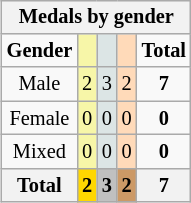<table class="wikitable" style="font-size:85%; float:right">
<tr bgcolor=EFEFEF>
<th colspan=5><strong>Medals by gender</strong></th>
</tr>
<tr align=center>
<td><strong>Gender</strong></td>
<td bgcolor=F7F6A8></td>
<td bgcolor=DCE5E5></td>
<td bgcolor=FFDAB9></td>
<td><strong>Total</strong></td>
</tr>
<tr align=center>
<td>Male</td>
<td bgcolor=F7F6A8>2</td>
<td bgcolor=DCE5E5>3</td>
<td bgcolor=FFDAB9>2</td>
<td><strong>7</strong></td>
</tr>
<tr align=center>
<td>Female</td>
<td bgcolor=F7F6A8>0</td>
<td bgcolor=DCE5E5>0</td>
<td bgcolor=FFDAB9>0</td>
<td><strong>0</strong></td>
</tr>
<tr align=center>
<td>Mixed</td>
<td bgcolor=F7F6A8>0</td>
<td bgcolor=DCE5E5>0</td>
<td bgcolor=FFDAB9>0</td>
<td><strong>0</strong></td>
</tr>
<tr align=center>
<th><strong>Total</strong></th>
<th style="background:gold"><strong>2</strong></th>
<th style="background:silver"><strong>3</strong></th>
<th style="background:#c96"><strong>2</strong></th>
<th><strong>7</strong></th>
</tr>
</table>
